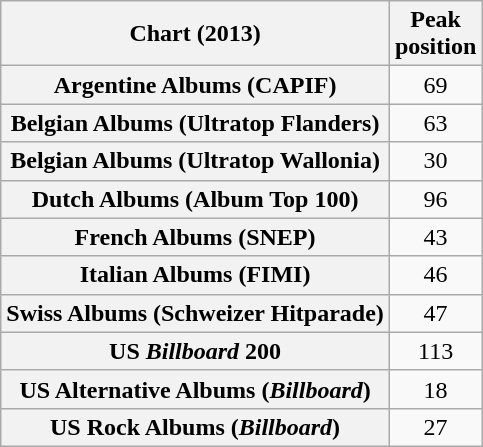<table class="wikitable sortable plainrowheaders">
<tr>
<th scope="col">Chart (2013)</th>
<th scope="col">Peak<br>position</th>
</tr>
<tr>
<th scope="row">Argentine Albums (CAPIF)</th>
<td style="text-align:center;">69</td>
</tr>
<tr>
<th scope="row">Belgian Albums (Ultratop Flanders)</th>
<td style="text-align:center;">63</td>
</tr>
<tr>
<th scope="row">Belgian Albums (Ultratop Wallonia)</th>
<td style="text-align:center;">30</td>
</tr>
<tr>
<th scope="row">Dutch Albums (Album Top 100)</th>
<td style="text-align:center;">96</td>
</tr>
<tr>
<th scope="row">French Albums (SNEP)</th>
<td style="text-align:center;">43</td>
</tr>
<tr>
<th scope="row">Italian Albums (FIMI)</th>
<td style="text-align:center;">46</td>
</tr>
<tr>
<th scope="row">Swiss Albums (Schweizer Hitparade)</th>
<td style="text-align:center;">47</td>
</tr>
<tr>
<th scope="row">US <em>Billboard</em> 200</th>
<td style="text-align:center;">113</td>
</tr>
<tr>
<th scope="row">US Alternative Albums (<em>Billboard</em>)</th>
<td style="text-align:center;">18</td>
</tr>
<tr>
<th scope="row">US Rock Albums (<em>Billboard</em>)</th>
<td style="text-align:center;">27</td>
</tr>
</table>
